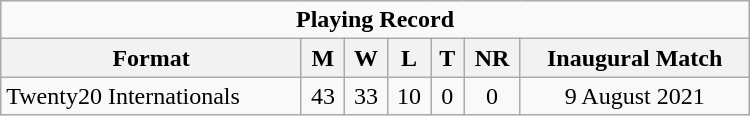<table class="wikitable" style="text-align: center; width: 500px;">
<tr>
<td colspan=7 align="center"><strong>Playing Record</strong></td>
</tr>
<tr>
<th>Format</th>
<th>M</th>
<th>W</th>
<th>L</th>
<th>T</th>
<th>NR</th>
<th>Inaugural Match</th>
</tr>
<tr>
<td align="left">Twenty20 Internationals</td>
<td>43</td>
<td>33</td>
<td>10</td>
<td>0</td>
<td>0</td>
<td>9 August 2021</td>
</tr>
</table>
